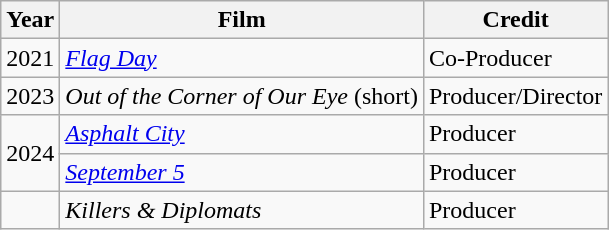<table class="wikitable">
<tr>
<th>Year</th>
<th>Film</th>
<th>Credit</th>
</tr>
<tr>
<td>2021</td>
<td><em><a href='#'>Flag Day</a></em></td>
<td>Co-Producer</td>
</tr>
<tr>
<td>2023</td>
<td><em>Out of the Corner of Our Eye</em> (short)</td>
<td>Producer/Director</td>
</tr>
<tr>
<td rowspan="2">2024</td>
<td><em><a href='#'>Asphalt City</a></em></td>
<td>Producer</td>
</tr>
<tr>
<td><em><a href='#'>September 5</a></em></td>
<td>Producer</td>
</tr>
<tr>
<td></td>
<td><em>Killers & Diplomats</em></td>
<td>Producer</td>
</tr>
</table>
